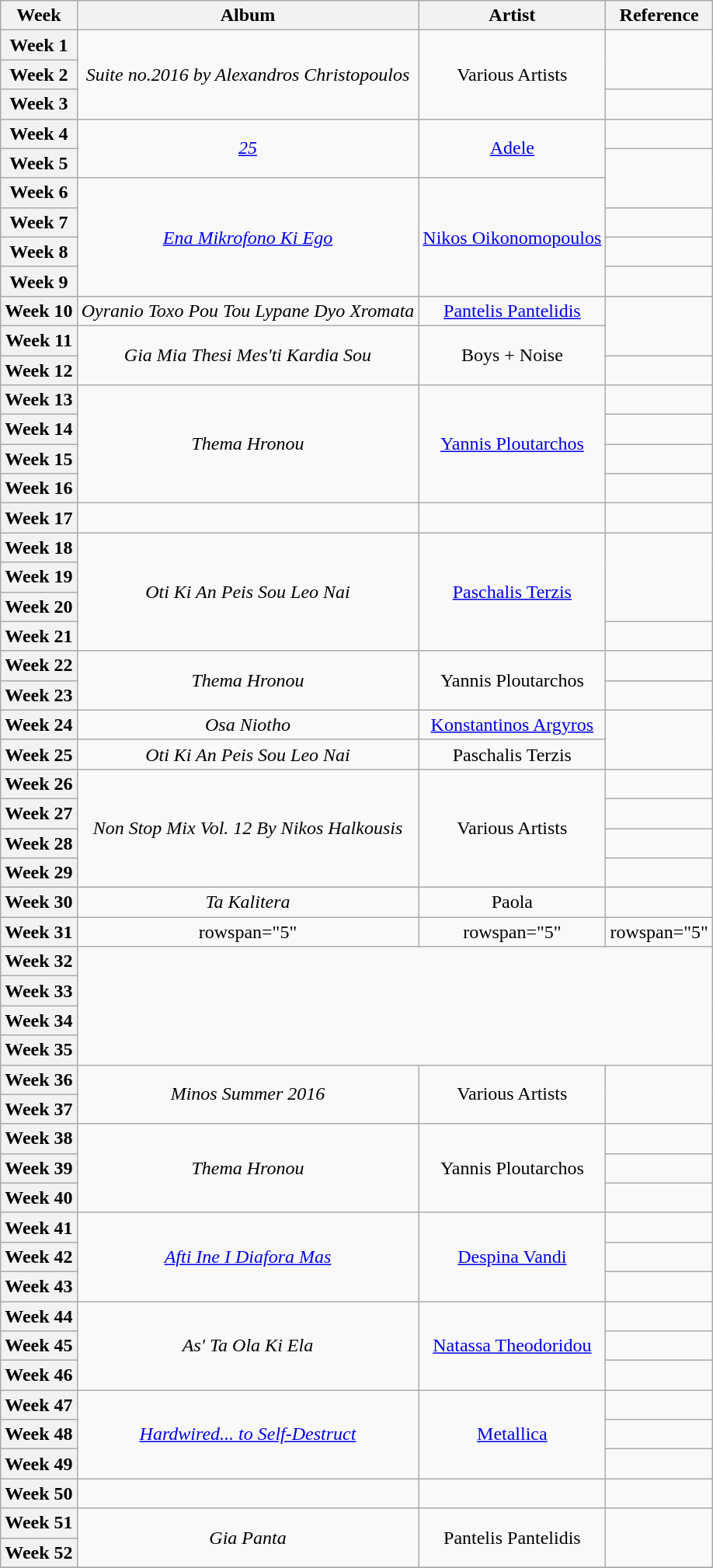<table class="wikitable plainrowheaders" style="text-align:center;">
<tr>
<th>Week</th>
<th>Album</th>
<th>Artist</th>
<th>Reference</th>
</tr>
<tr>
<th scope="row">Week 1</th>
<td rowspan="3"><em>Suite no.2016 by Alexandros Christopoulos</em></td>
<td rowspan="3">Various Artists</td>
<td rowspan="2"></td>
</tr>
<tr>
<th scope="row">Week 2</th>
</tr>
<tr>
<th scope="row">Week 3</th>
<td></td>
</tr>
<tr>
<th scope="row">Week 4</th>
<td rowspan="2"><em><a href='#'>25</a></em></td>
<td rowspan="2"><a href='#'>Adele</a></td>
<td></td>
</tr>
<tr>
<th scope="row">Week 5</th>
<td rowspan="2"></td>
</tr>
<tr>
<th scope="row">Week 6</th>
<td rowspan="4"><em><a href='#'>Ena Mikrofono Ki Ego</a></em></td>
<td rowspan="4"><a href='#'>Nikos Oikonomopoulos</a></td>
</tr>
<tr>
<th scope="row">Week 7</th>
<td></td>
</tr>
<tr>
<th scope="row">Week 8</th>
<td></td>
</tr>
<tr>
<th scope="row">Week 9</th>
<td></td>
</tr>
<tr>
<th scope="row">Week 10</th>
<td><em>Oyranio Toxo Pou Tou Lypane Dyo Xromata</em></td>
<td><a href='#'>Pantelis Pantelidis</a></td>
<td rowspan="2"></td>
</tr>
<tr>
<th scope="row">Week 11</th>
<td rowspan="2"><em>Gia Mia Thesi Mes'ti Kardia Sou</em></td>
<td rowspan="2">Boys + Noise</td>
</tr>
<tr>
<th scope="row">Week 12</th>
<td></td>
</tr>
<tr>
<th scope="row">Week 13</th>
<td rowspan="4"><em>Thema Hronou</em></td>
<td rowspan="4"><a href='#'>Yannis Ploutarchos</a></td>
<td></td>
</tr>
<tr>
<th scope="row">Week 14</th>
<td></td>
</tr>
<tr>
<th scope="row">Week 15</th>
<td></td>
</tr>
<tr>
<th scope="row">Week 16</th>
<td></td>
</tr>
<tr>
<th scope="row">Week 17</th>
<td></td>
<td></td>
<td></td>
</tr>
<tr>
<th scope="row">Week 18</th>
<td rowspan="4"><em>Oti Ki An Peis Sou Leo Nai</em></td>
<td rowspan="4"><a href='#'>Paschalis Terzis</a></td>
<td rowspan="3"></td>
</tr>
<tr>
<th scope="row">Week 19</th>
</tr>
<tr>
<th scope="row">Week 20</th>
</tr>
<tr>
<th scope="row">Week 21</th>
<td></td>
</tr>
<tr>
<th scope="row">Week 22</th>
<td rowspan="2"><em>Thema Hronou</em></td>
<td rowspan="2">Yannis Ploutarchos</td>
<td></td>
</tr>
<tr>
<th scope="row">Week 23</th>
<td></td>
</tr>
<tr>
<th scope="row">Week 24</th>
<td><em>Osa Niotho</em></td>
<td><a href='#'>Konstantinos Argyros</a></td>
<td rowspan="2"></td>
</tr>
<tr>
<th scope="row">Week 25</th>
<td><em>Oti Ki An Peis Sou Leo Nai</em></td>
<td>Paschalis Terzis</td>
</tr>
<tr>
<th scope="row">Week 26</th>
<td rowspan="4"><em>Non Stop Mix Vol. 12 By Nikos Halkousis</em></td>
<td rowspan="4">Various Artists</td>
<td></td>
</tr>
<tr>
<th scope="row">Week 27</th>
<td></td>
</tr>
<tr>
<th scope="row">Week 28</th>
<td></td>
</tr>
<tr>
<th scope="row">Week 29</th>
<td></td>
</tr>
<tr>
<th scope="row">Week 30</th>
<td><em>Ta Kalitera</em></td>
<td>Paola</td>
<td></td>
</tr>
<tr>
<th scope="row">Week 31</th>
<td>rowspan="5" </td>
<td>rowspan="5" </td>
<td>rowspan="5" </td>
</tr>
<tr>
<th scope="row">Week 32</th>
</tr>
<tr>
<th scope="row">Week 33</th>
</tr>
<tr>
<th scope="row">Week 34</th>
</tr>
<tr>
<th scope="row">Week 35</th>
</tr>
<tr>
<th scope="row">Week 36</th>
<td rowspan="2"><em>Minos Summer 2016</em></td>
<td rowspan="2">Various Artists</td>
<td rowspan="2"></td>
</tr>
<tr>
<th scope="row">Week 37</th>
</tr>
<tr>
<th scope="row">Week 38</th>
<td rowspan="3"><em>Thema Hronou</em></td>
<td rowspan="3">Yannis Ploutarchos</td>
<td></td>
</tr>
<tr>
<th scope="row">Week 39</th>
<td></td>
</tr>
<tr>
<th scope="row">Week 40</th>
<td></td>
</tr>
<tr>
<th scope="row">Week 41</th>
<td rowspan="3"><em><a href='#'>Afti Ine I Diafora Mas</a></em></td>
<td rowspan="3"><a href='#'>Despina Vandi</a></td>
<td></td>
</tr>
<tr>
<th scope="row">Week 42</th>
<td></td>
</tr>
<tr>
<th scope="row">Week 43</th>
<td></td>
</tr>
<tr>
<th scope="row">Week 44</th>
<td rowspan="3"><em>As' Ta Ola Ki Ela</em></td>
<td rowspan="3"><a href='#'>Natassa Theodoridou</a></td>
<td></td>
</tr>
<tr>
<th scope="row">Week 45</th>
<td></td>
</tr>
<tr>
<th scope="row">Week 46</th>
<td></td>
</tr>
<tr>
<th scope="row">Week 47</th>
<td rowspan="3"><em><a href='#'>Hardwired... to Self-Destruct</a></em></td>
<td rowspan="3"><a href='#'>Metallica</a></td>
<td></td>
</tr>
<tr>
<th scope="row">Week 48</th>
<td></td>
</tr>
<tr>
<th scope="row">Week 49</th>
<td></td>
</tr>
<tr>
<th scope="row">Week 50</th>
<td></td>
<td></td>
<td></td>
</tr>
<tr>
<th scope="row">Week 51</th>
<td rowspan="2"><em>Gia Panta</em></td>
<td rowspan="2">Pantelis Pantelidis</td>
<td rowspan="2"></td>
</tr>
<tr>
<th scope="row">Week 52</th>
</tr>
<tr>
</tr>
</table>
